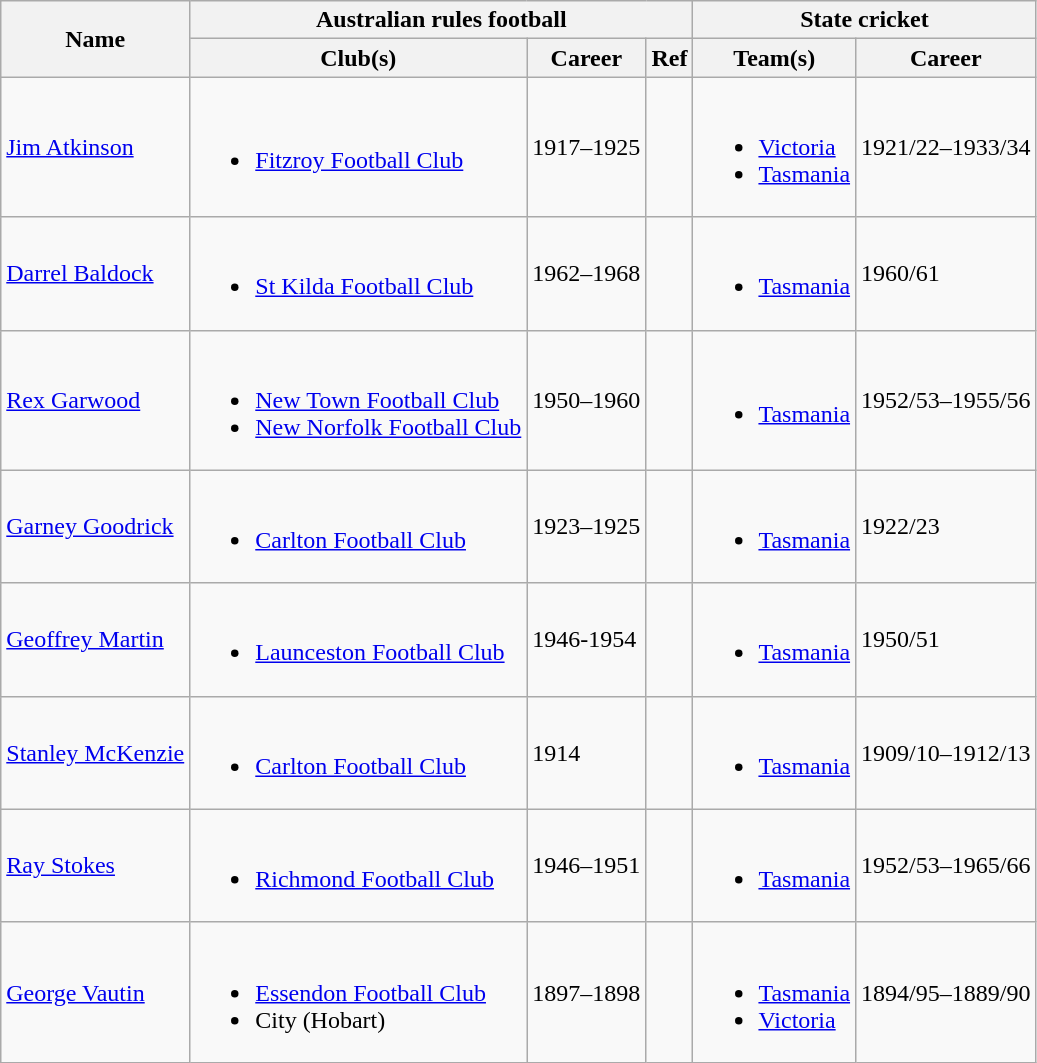<table class=wikitable>
<tr>
<th rowspan=2>Name</th>
<th colspan=3>Australian rules football</th>
<th colspan=2>State cricket</th>
</tr>
<tr>
<th>Club(s)</th>
<th>Career</th>
<th>Ref</th>
<th>Team(s)</th>
<th>Career</th>
</tr>
<tr>
<td><a href='#'>Jim Atkinson</a></td>
<td><br><ul><li><a href='#'>Fitzroy Football Club</a></li></ul></td>
<td>1917–1925</td>
<td></td>
<td><br><ul><li><a href='#'>Victoria</a></li><li><a href='#'>Tasmania</a></li></ul></td>
<td>1921/22–1933/34</td>
</tr>
<tr>
<td><a href='#'>Darrel Baldock</a></td>
<td><br><ul><li><a href='#'>St Kilda Football Club</a></li></ul></td>
<td>1962–1968</td>
<td></td>
<td><br><ul><li><a href='#'>Tasmania</a></li></ul></td>
<td>1960/61</td>
</tr>
<tr>
<td><a href='#'>Rex Garwood</a></td>
<td><br><ul><li><a href='#'>New Town Football Club</a></li><li><a href='#'>New Norfolk Football Club</a></li></ul></td>
<td>1950–1960</td>
<td></td>
<td><br><ul><li><a href='#'>Tasmania</a></li></ul></td>
<td>1952/53–1955/56</td>
</tr>
<tr>
<td><a href='#'>Garney Goodrick</a></td>
<td><br><ul><li><a href='#'>Carlton Football Club</a></li></ul></td>
<td>1923–1925</td>
<td></td>
<td><br><ul><li><a href='#'>Tasmania</a></li></ul></td>
<td>1922/23</td>
</tr>
<tr>
<td><a href='#'>Geoffrey Martin</a></td>
<td><br><ul><li><a href='#'>Launceston Football Club</a></li></ul></td>
<td>1946-1954</td>
<td></td>
<td><br><ul><li><a href='#'>Tasmania</a></li></ul></td>
<td>1950/51</td>
</tr>
<tr>
<td><a href='#'>Stanley McKenzie</a></td>
<td><br><ul><li><a href='#'>Carlton Football Club</a></li></ul></td>
<td>1914</td>
<td></td>
<td><br><ul><li><a href='#'>Tasmania</a></li></ul></td>
<td>1909/10–1912/13</td>
</tr>
<tr>
<td><a href='#'>Ray Stokes</a></td>
<td><br><ul><li><a href='#'>Richmond Football Club</a></li></ul></td>
<td>1946–1951</td>
<td></td>
<td><br><ul><li><a href='#'>Tasmania</a></li></ul></td>
<td>1952/53–1965/66</td>
</tr>
<tr>
<td><a href='#'>George Vautin</a></td>
<td><br><ul><li><a href='#'>Essendon Football Club</a></li><li>City (Hobart)</li></ul></td>
<td>1897–1898</td>
<td></td>
<td><br><ul><li><a href='#'>Tasmania</a></li><li><a href='#'>Victoria</a></li></ul></td>
<td>1894/95–1889/90</td>
</tr>
</table>
